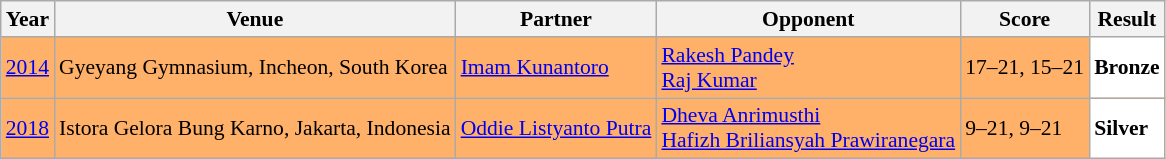<table class="sortable wikitable" style="font-size: 90%;">
<tr>
<th>Year</th>
<th>Venue</th>
<th>Partner</th>
<th>Opponent</th>
<th>Score</th>
<th>Result</th>
</tr>
<tr style="background:#FFB069">
<td align="center"><a href='#'>2014</a></td>
<td align="left">Gyeyang Gymnasium, Incheon, South Korea</td>
<td align="left"> <a href='#'>Imam Kunantoro</a></td>
<td align="left"> <a href='#'>Rakesh Pandey</a><br> <a href='#'>Raj Kumar</a></td>
<td align="left">17–21, 15–21</td>
<td style="text-align:left; background:white"> <strong>Bronze</strong></td>
</tr>
<tr style="background:#FFB069">
<td align="center"><a href='#'>2018</a></td>
<td align="left">Istora Gelora Bung Karno, Jakarta, Indonesia</td>
<td align="left"> <a href='#'>Oddie Listyanto Putra</a></td>
<td align="left"> <a href='#'>Dheva Anrimusthi</a><br> <a href='#'>Hafizh Briliansyah Prawiranegara</a></td>
<td align="left">9–21, 9–21</td>
<td style="text-align:left; background:white"> <strong>Silver</strong></td>
</tr>
</table>
